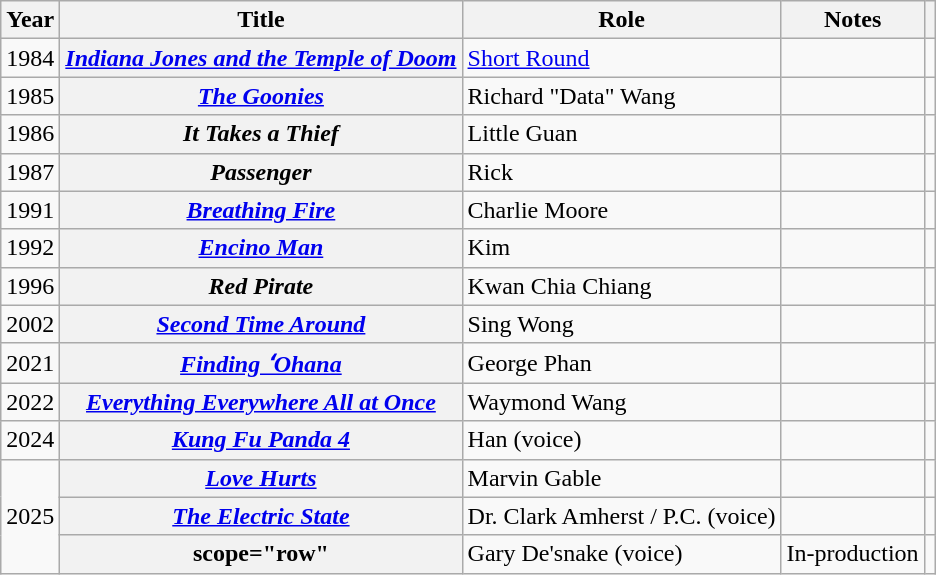<table class="wikitable plainrowheaders sortable">
<tr>
<th scope="col">Year</th>
<th scope="col">Title</th>
<th scope="col">Role</th>
<th scope="col" class="unsortable">Notes</th>
<th scope="col" class="unsortable"></th>
</tr>
<tr>
<td>1984</td>
<th scope="row"><em><a href='#'>Indiana Jones and the Temple of Doom</a></em></th>
<td><a href='#'>Short Round</a></td>
<td></td>
<td align="center"></td>
</tr>
<tr>
<td>1985</td>
<th scope="row"><em><a href='#'>The Goonies</a></em></th>
<td>Richard "Data" Wang</td>
<td></td>
<td align="center"></td>
</tr>
<tr>
<td>1986</td>
<th scope="row"><em>It Takes a Thief</em></th>
<td>Little Guan</td>
<td></td>
<td align="center"></td>
</tr>
<tr>
<td>1987</td>
<th scope="row"><em>Passenger</em></th>
<td>Rick</td>
<td></td>
<td align="center"></td>
</tr>
<tr>
<td>1991</td>
<th scope="row"><em><a href='#'>Breathing Fire</a></em></th>
<td>Charlie Moore</td>
<td></td>
<td align="center"></td>
</tr>
<tr>
<td>1992</td>
<th scope="row"><em><a href='#'>Encino Man</a></em></th>
<td>Kim</td>
<td></td>
<td align="center"></td>
</tr>
<tr>
<td>1996</td>
<th scope="row"><em>Red Pirate</em></th>
<td>Kwan Chia Chiang</td>
<td></td>
<td align="center"></td>
</tr>
<tr>
<td>2002</td>
<th scope="row"><em><a href='#'>Second Time Around</a></em></th>
<td>Sing Wong</td>
<td></td>
<td align="center"></td>
</tr>
<tr>
<td>2021</td>
<th scope="row"><em><a href='#'>Finding ʻOhana</a></em></th>
<td>George Phan</td>
<td></td>
<td align="center"></td>
</tr>
<tr>
<td>2022</td>
<th scope="row"><em><a href='#'>Everything Everywhere All at Once</a></em></th>
<td>Waymond Wang</td>
<td></td>
<td align="center"></td>
</tr>
<tr>
<td>2024</td>
<th scope="row"><em><a href='#'>Kung Fu Panda 4</a></em></th>
<td>Han (voice)</td>
<td></td>
<td align="center"></td>
</tr>
<tr>
<td rowspan="3">2025</td>
<th scope="row"><em><a href='#'>Love Hurts</a></em></th>
<td>Marvin Gable</td>
<td></td>
<td align="center"></td>
</tr>
<tr>
<th scope="row"><em><a href='#'>The Electric State</a></em></th>
<td>Dr. Clark Amherst / P.C. (voice)</td>
<td></td>
<td align="center"></td>
</tr>
<tr>
<th>scope="row" </th>
<td>Gary De'snake (voice)</td>
<td>In-production</td>
<td align="center"></td>
</tr>
</table>
